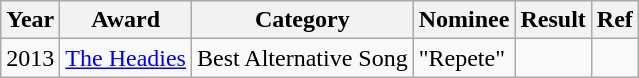<table class="wikitable">
<tr>
<th>Year</th>
<th>Award</th>
<th>Category</th>
<th>Nominee</th>
<th>Result</th>
<th>Ref</th>
</tr>
<tr>
<td>2013</td>
<td><a href='#'>The Headies</a></td>
<td>Best Alternative Song</td>
<td>"Repete"</td>
<td></td>
<td></td>
</tr>
</table>
